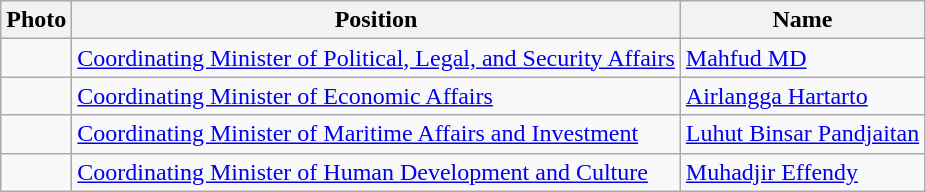<table class=wikitable>
<tr>
<th>Photo</th>
<th>Position</th>
<th>Name</th>
</tr>
<tr>
<td></td>
<td><a href='#'>Coordinating Minister of Political, Legal, and Security Affairs</a></td>
<td><a href='#'>Mahfud MD</a></td>
</tr>
<tr>
<td></td>
<td><a href='#'>Coordinating Minister of Economic Affairs</a></td>
<td><a href='#'>Airlangga Hartarto</a></td>
</tr>
<tr>
<td></td>
<td><a href='#'>Coordinating Minister of Maritime Affairs and Investment</a></td>
<td><a href='#'>Luhut Binsar Pandjaitan</a></td>
</tr>
<tr>
<td></td>
<td><a href='#'>Coordinating Minister of Human Development and Culture</a></td>
<td><a href='#'>Muhadjir Effendy</a></td>
</tr>
</table>
